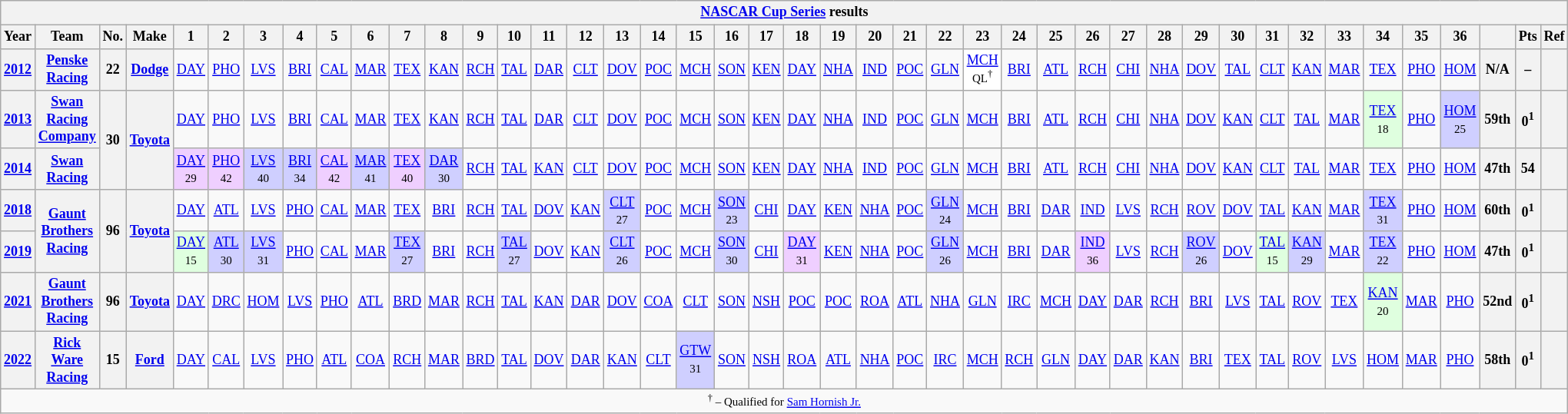<table class="wikitable" style="text-align:center; font-size:75%">
<tr>
<th colspan=43><a href='#'>NASCAR Cup Series</a> results</th>
</tr>
<tr>
<th>Year</th>
<th>Team</th>
<th>No.</th>
<th>Make</th>
<th>1</th>
<th>2</th>
<th>3</th>
<th>4</th>
<th>5</th>
<th>6</th>
<th>7</th>
<th>8</th>
<th>9</th>
<th>10</th>
<th>11</th>
<th>12</th>
<th>13</th>
<th>14</th>
<th>15</th>
<th>16</th>
<th>17</th>
<th>18</th>
<th>19</th>
<th>20</th>
<th>21</th>
<th>22</th>
<th>23</th>
<th>24</th>
<th>25</th>
<th>26</th>
<th>27</th>
<th>28</th>
<th>29</th>
<th>30</th>
<th>31</th>
<th>32</th>
<th>33</th>
<th>34</th>
<th>35</th>
<th>36</th>
<th></th>
<th>Pts</th>
<th>Ref</th>
</tr>
<tr>
<th><a href='#'>2012</a></th>
<th><a href='#'>Penske Racing</a></th>
<th>22</th>
<th><a href='#'>Dodge</a></th>
<td><a href='#'>DAY</a></td>
<td><a href='#'>PHO</a></td>
<td><a href='#'>LVS</a></td>
<td><a href='#'>BRI</a></td>
<td><a href='#'>CAL</a></td>
<td><a href='#'>MAR</a></td>
<td><a href='#'>TEX</a></td>
<td><a href='#'>KAN</a></td>
<td><a href='#'>RCH</a></td>
<td><a href='#'>TAL</a></td>
<td><a href='#'>DAR</a></td>
<td><a href='#'>CLT</a></td>
<td><a href='#'>DOV</a></td>
<td><a href='#'>POC</a></td>
<td><a href='#'>MCH</a></td>
<td><a href='#'>SON</a></td>
<td><a href='#'>KEN</a></td>
<td><a href='#'>DAY</a></td>
<td><a href='#'>NHA</a></td>
<td><a href='#'>IND</a></td>
<td><a href='#'>POC</a></td>
<td><a href='#'>GLN</a></td>
<td style="background:#FFFFFF;"><a href='#'>MCH</a><br><small>QL<sup>†</sup></small></td>
<td><a href='#'>BRI</a></td>
<td><a href='#'>ATL</a></td>
<td><a href='#'>RCH</a></td>
<td><a href='#'>CHI</a></td>
<td><a href='#'>NHA</a></td>
<td><a href='#'>DOV</a></td>
<td><a href='#'>TAL</a></td>
<td><a href='#'>CLT</a></td>
<td><a href='#'>KAN</a></td>
<td><a href='#'>MAR</a></td>
<td><a href='#'>TEX</a></td>
<td><a href='#'>PHO</a></td>
<td><a href='#'>HOM</a></td>
<th>N/A</th>
<th>–</th>
<th></th>
</tr>
<tr>
<th><a href='#'>2013</a></th>
<th><a href='#'>Swan Racing Company</a></th>
<th rowspan=2>30</th>
<th rowspan=2><a href='#'>Toyota</a></th>
<td><a href='#'>DAY</a></td>
<td><a href='#'>PHO</a></td>
<td><a href='#'>LVS</a></td>
<td><a href='#'>BRI</a></td>
<td><a href='#'>CAL</a></td>
<td><a href='#'>MAR</a></td>
<td><a href='#'>TEX</a></td>
<td><a href='#'>KAN</a></td>
<td><a href='#'>RCH</a></td>
<td><a href='#'>TAL</a></td>
<td><a href='#'>DAR</a></td>
<td><a href='#'>CLT</a></td>
<td><a href='#'>DOV</a></td>
<td><a href='#'>POC</a></td>
<td><a href='#'>MCH</a></td>
<td><a href='#'>SON</a></td>
<td><a href='#'>KEN</a></td>
<td><a href='#'>DAY</a></td>
<td><a href='#'>NHA</a></td>
<td><a href='#'>IND</a></td>
<td><a href='#'>POC</a></td>
<td><a href='#'>GLN</a></td>
<td><a href='#'>MCH</a></td>
<td><a href='#'>BRI</a></td>
<td><a href='#'>ATL</a></td>
<td><a href='#'>RCH</a></td>
<td><a href='#'>CHI</a></td>
<td><a href='#'>NHA</a></td>
<td><a href='#'>DOV</a></td>
<td><a href='#'>KAN</a></td>
<td><a href='#'>CLT</a></td>
<td><a href='#'>TAL</a></td>
<td><a href='#'>MAR</a></td>
<td style="background:#DFFFDF;"><a href='#'>TEX</a><br><small>18</small></td>
<td><a href='#'>PHO</a></td>
<td style="background:#CFCFFF;"><a href='#'>HOM</a><br><small>25</small></td>
<th>59th</th>
<th>0<sup>1</sup></th>
<th></th>
</tr>
<tr>
<th><a href='#'>2014</a></th>
<th><a href='#'>Swan Racing</a></th>
<td style="background:#EFCFFF;"><a href='#'>DAY</a><br><small>29</small></td>
<td style="background:#EFCFFF;"><a href='#'>PHO</a><br><small>42</small></td>
<td style="background:#CFCFFF;"><a href='#'>LVS</a><br><small>40</small></td>
<td style="background:#CFCFFF;"><a href='#'>BRI</a><br><small>34</small></td>
<td style="background:#EFCFFF;"><a href='#'>CAL</a><br><small>42</small></td>
<td style="background:#CFCFFF;"><a href='#'>MAR</a><br><small>41</small></td>
<td style="background:#EFCFFF;"><a href='#'>TEX</a><br><small>40</small></td>
<td style="background:#CFCFFF;"><a href='#'>DAR</a><br><small>30</small></td>
<td><a href='#'>RCH</a></td>
<td><a href='#'>TAL</a></td>
<td><a href='#'>KAN</a></td>
<td><a href='#'>CLT</a></td>
<td><a href='#'>DOV</a></td>
<td><a href='#'>POC</a></td>
<td><a href='#'>MCH</a></td>
<td><a href='#'>SON</a></td>
<td><a href='#'>KEN</a></td>
<td><a href='#'>DAY</a></td>
<td><a href='#'>NHA</a></td>
<td><a href='#'>IND</a></td>
<td><a href='#'>POC</a></td>
<td><a href='#'>GLN</a></td>
<td><a href='#'>MCH</a></td>
<td><a href='#'>BRI</a></td>
<td><a href='#'>ATL</a></td>
<td><a href='#'>RCH</a></td>
<td><a href='#'>CHI</a></td>
<td><a href='#'>NHA</a></td>
<td><a href='#'>DOV</a></td>
<td><a href='#'>KAN</a></td>
<td><a href='#'>CLT</a></td>
<td><a href='#'>TAL</a></td>
<td><a href='#'>MAR</a></td>
<td><a href='#'>TEX</a></td>
<td><a href='#'>PHO</a></td>
<td><a href='#'>HOM</a></td>
<th>47th</th>
<th>54</th>
<th></th>
</tr>
<tr>
<th><a href='#'>2018</a></th>
<th rowspan=2><a href='#'>Gaunt Brothers Racing</a></th>
<th rowspan=2>96</th>
<th rowspan=2><a href='#'>Toyota</a></th>
<td><a href='#'>DAY</a></td>
<td><a href='#'>ATL</a></td>
<td><a href='#'>LVS</a></td>
<td><a href='#'>PHO</a></td>
<td><a href='#'>CAL</a></td>
<td><a href='#'>MAR</a></td>
<td><a href='#'>TEX</a></td>
<td><a href='#'>BRI</a></td>
<td><a href='#'>RCH</a></td>
<td><a href='#'>TAL</a></td>
<td><a href='#'>DOV</a></td>
<td><a href='#'>KAN</a></td>
<td style="background:#CFCFFF;"><a href='#'>CLT</a><br><small>27</small></td>
<td><a href='#'>POC</a></td>
<td><a href='#'>MCH</a></td>
<td style="background:#CFCFFF;"><a href='#'>SON</a><br><small>23</small></td>
<td><a href='#'>CHI</a></td>
<td><a href='#'>DAY</a></td>
<td><a href='#'>KEN</a></td>
<td><a href='#'>NHA</a></td>
<td><a href='#'>POC</a></td>
<td style="background:#CFCFFF;"><a href='#'>GLN</a><br><small>24</small></td>
<td><a href='#'>MCH</a></td>
<td><a href='#'>BRI</a></td>
<td><a href='#'>DAR</a></td>
<td><a href='#'>IND</a></td>
<td><a href='#'>LVS</a></td>
<td><a href='#'>RCH</a></td>
<td><a href='#'>ROV</a></td>
<td><a href='#'>DOV</a></td>
<td><a href='#'>TAL</a></td>
<td><a href='#'>KAN</a></td>
<td><a href='#'>MAR</a></td>
<td style="background:#CFCFFF;"><a href='#'>TEX</a><br><small>31</small></td>
<td><a href='#'>PHO</a></td>
<td><a href='#'>HOM</a></td>
<th>60th</th>
<th>0<sup>1</sup></th>
<th></th>
</tr>
<tr>
<th><a href='#'>2019</a></th>
<td style="background:#DFFFDF;"><a href='#'>DAY</a><br><small>15</small></td>
<td style="background:#CFCFFF;"><a href='#'>ATL</a><br><small>30</small></td>
<td style="background:#CFCFFF;"><a href='#'>LVS</a><br><small>31</small></td>
<td><a href='#'>PHO</a></td>
<td><a href='#'>CAL</a></td>
<td><a href='#'>MAR</a></td>
<td style="background:#CFCFFF;"><a href='#'>TEX</a><br><small>27</small></td>
<td><a href='#'>BRI</a></td>
<td><a href='#'>RCH</a></td>
<td style="background:#CFCFFF;"><a href='#'>TAL</a><br><small>27</small></td>
<td><a href='#'>DOV</a></td>
<td><a href='#'>KAN</a></td>
<td style="background:#CFCFFF;"><a href='#'>CLT</a><br><small>26</small></td>
<td><a href='#'>POC</a></td>
<td><a href='#'>MCH</a></td>
<td style="background:#CFCFFF;"><a href='#'>SON</a><br><small>30</small></td>
<td><a href='#'>CHI</a></td>
<td style="background:#EFCFFF;"><a href='#'>DAY</a><br><small>31</small></td>
<td><a href='#'>KEN</a></td>
<td><a href='#'>NHA</a></td>
<td><a href='#'>POC</a></td>
<td style="background:#CFCFFF;"><a href='#'>GLN</a><br><small>26</small></td>
<td><a href='#'>MCH</a></td>
<td><a href='#'>BRI</a></td>
<td><a href='#'>DAR</a></td>
<td style="background:#EFCFFF;"><a href='#'>IND</a><br><small>36</small></td>
<td><a href='#'>LVS</a></td>
<td><a href='#'>RCH</a></td>
<td style="background:#CFCFFF;"><a href='#'>ROV</a><br><small>26</small></td>
<td><a href='#'>DOV</a></td>
<td style="background:#DFFFDF;"><a href='#'>TAL</a><br><small>15</small></td>
<td style="background:#CFCFFF;"><a href='#'>KAN</a><br><small>29</small></td>
<td><a href='#'>MAR</a></td>
<td style="background:#CFCFFF;"><a href='#'>TEX</a><br><small>22</small></td>
<td><a href='#'>PHO</a></td>
<td><a href='#'>HOM</a></td>
<th>47th</th>
<th>0<sup>1</sup></th>
<th></th>
</tr>
<tr>
<th><a href='#'>2021</a></th>
<th><a href='#'>Gaunt Brothers Racing</a></th>
<th>96</th>
<th><a href='#'>Toyota</a></th>
<td><a href='#'>DAY</a></td>
<td><a href='#'>DRC</a></td>
<td><a href='#'>HOM</a></td>
<td><a href='#'>LVS</a></td>
<td><a href='#'>PHO</a></td>
<td><a href='#'>ATL</a></td>
<td><a href='#'>BRD</a></td>
<td><a href='#'>MAR</a></td>
<td><a href='#'>RCH</a></td>
<td><a href='#'>TAL</a></td>
<td><a href='#'>KAN</a></td>
<td><a href='#'>DAR</a></td>
<td><a href='#'>DOV</a></td>
<td><a href='#'>COA</a></td>
<td><a href='#'>CLT</a></td>
<td><a href='#'>SON</a></td>
<td><a href='#'>NSH</a></td>
<td><a href='#'>POC</a></td>
<td><a href='#'>POC</a></td>
<td><a href='#'>ROA</a></td>
<td><a href='#'>ATL</a></td>
<td><a href='#'>NHA</a></td>
<td><a href='#'>GLN</a></td>
<td><a href='#'>IRC</a></td>
<td><a href='#'>MCH</a></td>
<td><a href='#'>DAY</a></td>
<td><a href='#'>DAR</a></td>
<td><a href='#'>RCH</a></td>
<td><a href='#'>BRI</a></td>
<td><a href='#'>LVS</a></td>
<td><a href='#'>TAL</a></td>
<td><a href='#'>ROV</a></td>
<td><a href='#'>TEX</a></td>
<td style="background:#DFFFDF;"><a href='#'>KAN</a><br><small>20</small></td>
<td><a href='#'>MAR</a></td>
<td><a href='#'>PHO</a></td>
<th>52nd</th>
<th>0<sup>1</sup></th>
<th></th>
</tr>
<tr>
<th><a href='#'>2022</a></th>
<th><a href='#'>Rick Ware Racing</a></th>
<th>15</th>
<th><a href='#'>Ford</a></th>
<td><a href='#'>DAY</a></td>
<td><a href='#'>CAL</a></td>
<td><a href='#'>LVS</a></td>
<td><a href='#'>PHO</a></td>
<td><a href='#'>ATL</a></td>
<td><a href='#'>COA</a></td>
<td><a href='#'>RCH</a></td>
<td><a href='#'>MAR</a></td>
<td><a href='#'>BRD</a></td>
<td><a href='#'>TAL</a></td>
<td><a href='#'>DOV</a></td>
<td><a href='#'>DAR</a></td>
<td><a href='#'>KAN</a></td>
<td><a href='#'>CLT</a></td>
<td style="background:#CFCFFF;"><a href='#'>GTW</a><br><small>31</small></td>
<td><a href='#'>SON</a></td>
<td><a href='#'>NSH</a></td>
<td><a href='#'>ROA</a></td>
<td><a href='#'>ATL</a></td>
<td><a href='#'>NHA</a></td>
<td><a href='#'>POC</a></td>
<td><a href='#'>IRC</a></td>
<td><a href='#'>MCH</a></td>
<td><a href='#'>RCH</a></td>
<td><a href='#'>GLN</a></td>
<td><a href='#'>DAY</a></td>
<td><a href='#'>DAR</a></td>
<td><a href='#'>KAN</a></td>
<td><a href='#'>BRI</a></td>
<td><a href='#'>TEX</a></td>
<td><a href='#'>TAL</a></td>
<td><a href='#'>ROV</a></td>
<td><a href='#'>LVS</a></td>
<td><a href='#'>HOM</a></td>
<td><a href='#'>MAR</a></td>
<td><a href='#'>PHO</a></td>
<th>58th</th>
<th>0<sup>1</sup></th>
<th></th>
</tr>
<tr>
<td colspan=43><small><sup>†</sup> – Qualified for <a href='#'>Sam Hornish Jr.</a></small></td>
</tr>
</table>
